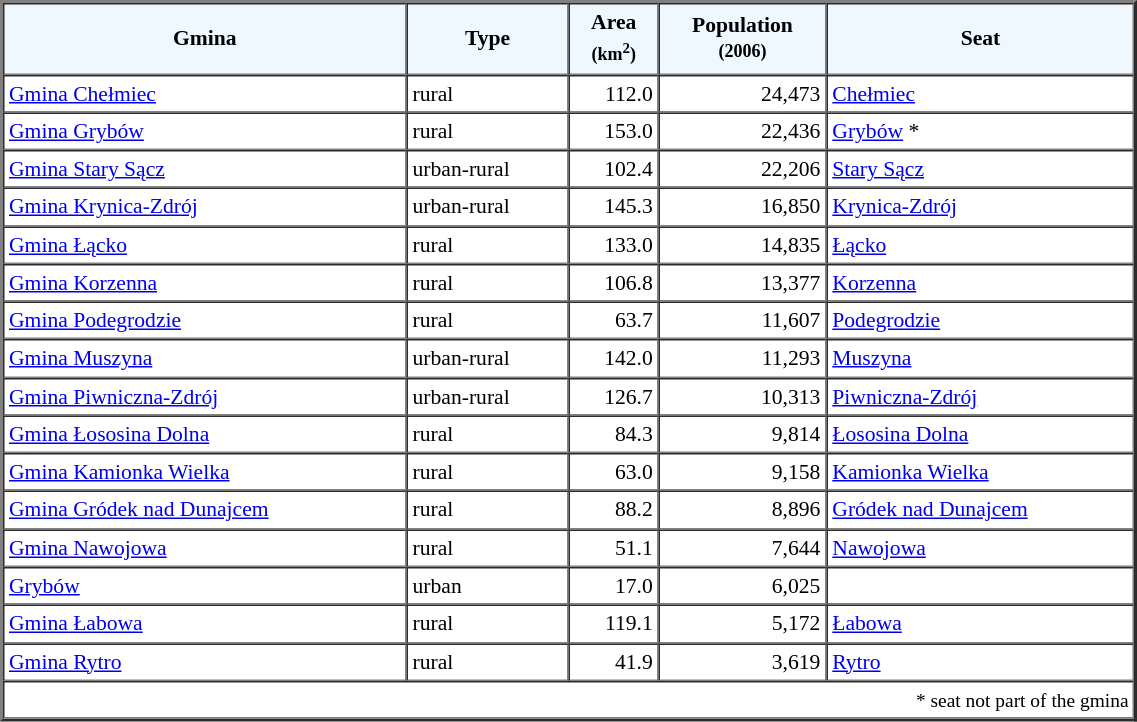<table width="60%" border="2" cellpadding="3" cellspacing="0" style="font-size:90%;line-height:120%;">
<tr bgcolor="F0F8FF">
<td style="text-align:center;"><strong>Gmina</strong></td>
<td style="text-align:center;"><strong>Type</strong></td>
<td style="text-align:center;"><strong>Area<br><small>(km<sup>2</sup>)</small></strong></td>
<td style="text-align:center;"><strong>Population<br><small>(2006)</small></strong></td>
<td style="text-align:center;"><strong>Seat</strong></td>
</tr>
<tr>
<td><a href='#'>Gmina Chełmiec</a></td>
<td>rural</td>
<td style="text-align:right;">112.0</td>
<td style="text-align:right;">24,473</td>
<td><a href='#'>Chełmiec</a></td>
</tr>
<tr>
<td><a href='#'>Gmina Grybów</a></td>
<td>rural</td>
<td style="text-align:right;">153.0</td>
<td style="text-align:right;">22,436</td>
<td><a href='#'>Grybów</a> *</td>
</tr>
<tr>
<td><a href='#'>Gmina Stary Sącz</a></td>
<td>urban-rural</td>
<td style="text-align:right;">102.4</td>
<td style="text-align:right;">22,206</td>
<td><a href='#'>Stary Sącz</a></td>
</tr>
<tr>
<td><a href='#'>Gmina Krynica-Zdrój</a></td>
<td>urban-rural</td>
<td style="text-align:right;">145.3</td>
<td style="text-align:right;">16,850</td>
<td><a href='#'>Krynica-Zdrój</a></td>
</tr>
<tr>
<td><a href='#'>Gmina Łącko</a></td>
<td>rural</td>
<td style="text-align:right;">133.0</td>
<td style="text-align:right;">14,835</td>
<td><a href='#'>Łącko</a></td>
</tr>
<tr>
<td><a href='#'>Gmina Korzenna</a></td>
<td>rural</td>
<td style="text-align:right;">106.8</td>
<td style="text-align:right;">13,377</td>
<td><a href='#'>Korzenna</a></td>
</tr>
<tr>
<td><a href='#'>Gmina Podegrodzie</a></td>
<td>rural</td>
<td style="text-align:right;">63.7</td>
<td style="text-align:right;">11,607</td>
<td><a href='#'>Podegrodzie</a></td>
</tr>
<tr>
<td><a href='#'>Gmina Muszyna</a></td>
<td>urban-rural</td>
<td style="text-align:right;">142.0</td>
<td style="text-align:right;">11,293</td>
<td><a href='#'>Muszyna</a></td>
</tr>
<tr>
<td><a href='#'>Gmina Piwniczna-Zdrój</a></td>
<td>urban-rural</td>
<td style="text-align:right;">126.7</td>
<td style="text-align:right;">10,313</td>
<td><a href='#'>Piwniczna-Zdrój</a></td>
</tr>
<tr>
<td><a href='#'>Gmina Łososina Dolna</a></td>
<td>rural</td>
<td style="text-align:right;">84.3</td>
<td style="text-align:right;">9,814</td>
<td><a href='#'>Łososina Dolna</a></td>
</tr>
<tr>
<td><a href='#'>Gmina Kamionka Wielka</a></td>
<td>rural</td>
<td style="text-align:right;">63.0</td>
<td style="text-align:right;">9,158</td>
<td><a href='#'>Kamionka Wielka</a></td>
</tr>
<tr>
<td><a href='#'>Gmina Gródek nad Dunajcem</a></td>
<td>rural</td>
<td style="text-align:right;">88.2</td>
<td style="text-align:right;">8,896</td>
<td><a href='#'>Gródek nad Dunajcem</a></td>
</tr>
<tr>
<td><a href='#'>Gmina Nawojowa</a></td>
<td>rural</td>
<td style="text-align:right;">51.1</td>
<td style="text-align:right;">7,644</td>
<td><a href='#'>Nawojowa</a></td>
</tr>
<tr>
<td><a href='#'>Grybów</a></td>
<td>urban</td>
<td style="text-align:right;">17.0</td>
<td style="text-align:right;">6,025</td>
<td> </td>
</tr>
<tr>
<td><a href='#'>Gmina Łabowa</a></td>
<td>rural</td>
<td style="text-align:right;">119.1</td>
<td style="text-align:right;">5,172</td>
<td><a href='#'>Łabowa</a></td>
</tr>
<tr>
<td><a href='#'>Gmina Rytro</a></td>
<td>rural</td>
<td style="text-align:right;">41.9</td>
<td style="text-align:right;">3,619</td>
<td><a href='#'>Rytro</a></td>
</tr>
<tr>
<td colspan=5 style="text-align:right;font-size:90%">* seat not part of the gmina</td>
</tr>
<tr>
</tr>
</table>
